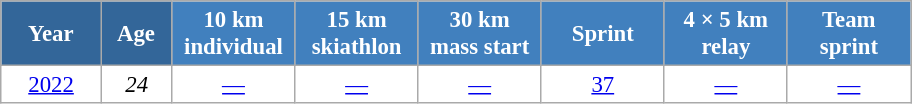<table class="wikitable" style="font-size:95%; text-align:center; border:grey solid 1px; border-collapse:collapse; background:#ffffff;">
<tr>
<th style="background-color:#369; color:white; width:60px;"> Year </th>
<th style="background-color:#369; color:white; width:40px;"> Age </th>
<th style="background-color:#4180be; color:white; width:75px;"> 10 km <br> individual </th>
<th style="background-color:#4180be; color:white; width:75px;"> 15 km <br> skiathlon </th>
<th style="background-color:#4180be; color:white; width:75px;"> 30 km <br> mass start </th>
<th style="background-color:#4180be; color:white; width:75px;"> Sprint </th>
<th style="background-color:#4180be; color:white; width:75px;"> 4 × 5 km <br> relay </th>
<th style="background-color:#4180be; color:white; width:75px;"> Team <br> sprint </th>
</tr>
<tr>
<td><a href='#'>2022</a></td>
<td><em>24</em></td>
<td><a href='#'>—</a></td>
<td><a href='#'>—</a></td>
<td><a href='#'>—</a></td>
<td><a href='#'>37</a></td>
<td><a href='#'>—</a></td>
<td><a href='#'>—</a></td>
</tr>
</table>
